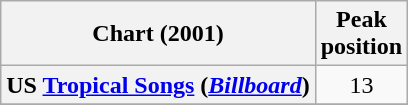<table class="wikitable plainrowheaders" style="text-align:center;">
<tr>
<th scope="col">Chart (2001)</th>
<th scope="col">Peak<br>position</th>
</tr>
<tr>
<th scope="row">US <a href='#'>Tropical Songs</a> (<em><a href='#'>Billboard</a></em>)</th>
<td style="text-align:center;">13</td>
</tr>
<tr>
</tr>
</table>
